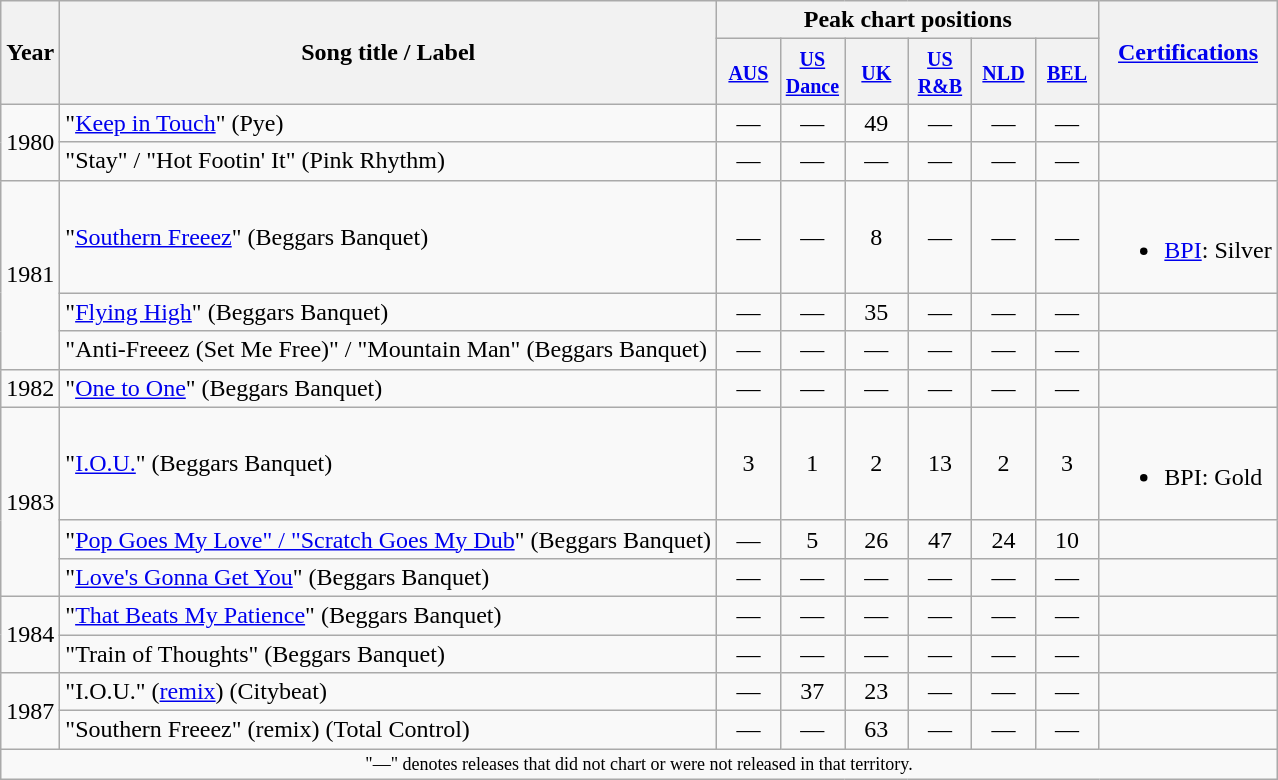<table class="wikitable">
<tr>
<th scope="col" rowspan="2">Year</th>
<th scope="col" rowspan="2">Song title / Label</th>
<th scope="col" colspan="6">Peak chart positions</th>
<th scope="col" rowspan="2"><a href='#'>Certifications</a></th>
</tr>
<tr>
<th width="35"><small><a href='#'>AUS</a></small><br></th>
<th width="35"><small><a href='#'>US Dance</a></small><br></th>
<th width="35"><small><a href='#'>UK</a></small><br></th>
<th width="35"><small><a href='#'>US R&B</a></small><br></th>
<th width="35"><small><a href='#'>NLD</a></small><br></th>
<th width="35"><small><a href='#'>BEL</a></small><br></th>
</tr>
<tr>
<td rowspan="2">1980</td>
<td>"<a href='#'>Keep in Touch</a>" (Pye)</td>
<td align="center">—</td>
<td align="center">—</td>
<td align="center">49</td>
<td align="center">—</td>
<td align="center">—</td>
<td align="center">—</td>
<td></td>
</tr>
<tr>
<td>"Stay" / "Hot Footin' It" (Pink Rhythm)</td>
<td align="center">—</td>
<td align="center">—</td>
<td align="center">—</td>
<td align="center">—</td>
<td align="center">—</td>
<td align="center">—</td>
<td></td>
</tr>
<tr>
<td rowspan="3">1981</td>
<td>"<a href='#'>Southern Freeez</a>" (Beggars Banquet)</td>
<td align="center">—</td>
<td align="center">—</td>
<td align="center">8</td>
<td align="center">—</td>
<td align="center">—</td>
<td align="center">—</td>
<td><br><ul><li><a href='#'>BPI</a>: Silver</li></ul></td>
</tr>
<tr>
<td>"<a href='#'>Flying High</a>" (Beggars Banquet)</td>
<td align="center">—</td>
<td align="center">—</td>
<td align="center">35</td>
<td align="center">—</td>
<td align="center">—</td>
<td align="center">—</td>
<td></td>
</tr>
<tr>
<td>"Anti-Freeez (Set Me Free)" / "Mountain Man" (Beggars Banquet)</td>
<td align="center">—</td>
<td align="center">—</td>
<td align="center">—</td>
<td align="center">—</td>
<td align="center">—</td>
<td align="center">—</td>
<td></td>
</tr>
<tr>
<td>1982</td>
<td>"<a href='#'>One to One</a>" (Beggars Banquet)</td>
<td align="center">—</td>
<td align="center">—</td>
<td align="center">—</td>
<td align="center">—</td>
<td align="center">—</td>
<td align="center">—</td>
<td></td>
</tr>
<tr>
<td rowspan="3">1983</td>
<td>"<a href='#'>I.O.U.</a>" (Beggars Banquet)</td>
<td align="center">3</td>
<td align="center">1</td>
<td align="center">2</td>
<td align="center">13</td>
<td align="center">2</td>
<td align="center">3</td>
<td><br><ul><li>BPI: Gold</li></ul></td>
</tr>
<tr>
<td>"<a href='#'>Pop Goes My Love" / "Scratch Goes My Dub</a>" (Beggars Banquet)</td>
<td align="center">—</td>
<td align="center">5</td>
<td align="center">26</td>
<td align="center">47</td>
<td align="center">24</td>
<td align="center">10</td>
<td></td>
</tr>
<tr>
<td>"<a href='#'>Love's Gonna Get You</a>" (Beggars Banquet)</td>
<td align="center">—</td>
<td align="center">—</td>
<td align="center">—</td>
<td align="center">—</td>
<td align="center">—</td>
<td align="center">—</td>
<td></td>
</tr>
<tr>
<td rowspan="2">1984</td>
<td>"<a href='#'>That Beats My Patience</a>" (Beggars Banquet)</td>
<td align="center">—</td>
<td align="center">—</td>
<td align="center">—</td>
<td align="center">—</td>
<td align="center">—</td>
<td align="center">—</td>
<td></td>
</tr>
<tr>
<td>"Train of Thoughts" (Beggars Banquet)</td>
<td align="center">—</td>
<td align="center">—</td>
<td align="center">—</td>
<td align="center">—</td>
<td align="center">—</td>
<td align="center">—</td>
<td></td>
</tr>
<tr>
<td rowspan="2">1987</td>
<td>"I.O.U." (<a href='#'>remix</a>) (Citybeat)</td>
<td align="center">—</td>
<td align="center">37</td>
<td align="center">23</td>
<td align="center">—</td>
<td align="center">—</td>
<td align="center">—</td>
<td></td>
</tr>
<tr>
<td>"Southern Freeez" (remix) (Total Control)</td>
<td align="center">—</td>
<td align="center">—</td>
<td align="center">63</td>
<td align="center">—</td>
<td align="center">—</td>
<td align="center">—</td>
<td></td>
</tr>
<tr>
<td colspan="9" style="text-align:center; font-size:9pt;">"—" denotes releases that did not chart or were not released in that territory.</td>
</tr>
</table>
